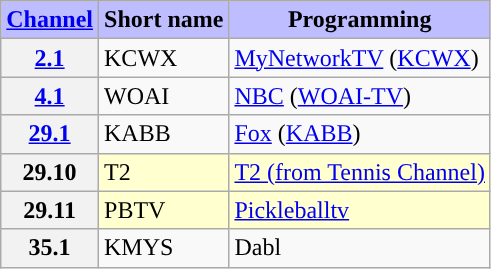<table class="wikitable">
<tr>
<th style="background-color: #bdbdff" scope = "col"><a href='#'>Channel</a></th>
<th style="background-color: #bdbdff" scope = "col">Short name</th>
<th style="background-color: #bdbdff" scope = "col">Programming</th>
</tr>
<tr>
<th scope = "row"><a href='#'>2.1</a></th>
<td>KCWX</td>
<td><a href='#'>MyNetworkTV</a> (<a href='#'>KCWX</a>)</td>
</tr>
<tr>
<th scope = "row"><a href='#'>4.1</a></th>
<td>WOAI</td>
<td><a href='#'>NBC</a> (<a href='#'>WOAI-TV</a>)</td>
</tr>
<tr>
<th scope = "row"><a href='#'>29.1</a></th>
<td>KABB</td>
<td><a href='#'>Fox</a> (<a href='#'>KABB</a>)</td>
</tr>
<tr>
<th scope = "row">29.10</th>
<td style="background-color:#ffffd0">T2</td>
<td style="background-color:#ffffd0"><a href='#'>T2 (from Tennis Channel)</a></td>
</tr>
<tr>
<th scope = "row">29.11</th>
<td style="background-color:#ffffd0">PBTV</td>
<td style="background-color:#ffffd0"><a href='#'>Pickleballtv</a></td>
</tr>
<tr>
<th scope = "row">35.1</th>
<td>KMYS</td>
<td>Dabl</td>
</tr>
</table>
